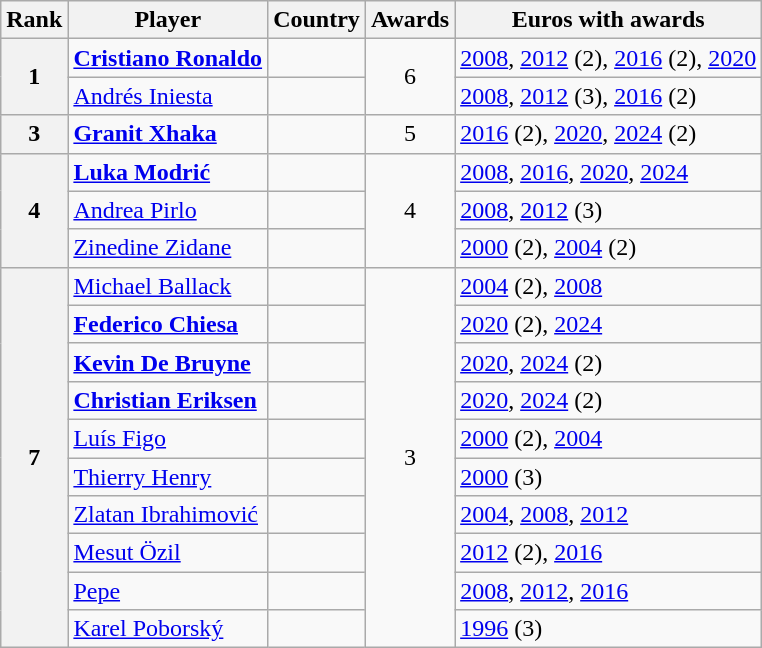<table class="wikitable">
<tr>
<th>Rank</th>
<th>Player</th>
<th>Country</th>
<th>Awards</th>
<th>Euros with awards</th>
</tr>
<tr>
<th rowspan=2>1</th>
<td><strong><a href='#'>Cristiano Ronaldo</a></strong></td>
<td></td>
<td align=center rowspan=2>6</td>
<td><a href='#'>2008</a>, <a href='#'>2012</a> (2), <a href='#'>2016</a> (2), <a href='#'>2020</a></td>
</tr>
<tr>
<td><a href='#'>Andrés Iniesta</a></td>
<td></td>
<td><a href='#'>2008</a>, <a href='#'>2012</a> (3), <a href='#'>2016</a> (2)</td>
</tr>
<tr>
<th>3</th>
<td><strong><a href='#'>Granit Xhaka</a></strong></td>
<td></td>
<td align=center>5</td>
<td><a href='#'>2016</a> (2), <a href='#'>2020</a>, <a href='#'>2024</a> (2)</td>
</tr>
<tr>
<th rowspan=3>4</th>
<td><strong><a href='#'>Luka Modrić</a></strong></td>
<td></td>
<td align=center rowspan=3>4</td>
<td><a href='#'>2008</a>, <a href='#'>2016</a>, <a href='#'>2020</a>, <a href='#'>2024</a></td>
</tr>
<tr>
<td><a href='#'>Andrea Pirlo</a></td>
<td></td>
<td><a href='#'>2008</a>, <a href='#'>2012</a> (3)</td>
</tr>
<tr>
<td><a href='#'>Zinedine Zidane</a></td>
<td></td>
<td><a href='#'>2000</a> (2), <a href='#'>2004</a> (2)</td>
</tr>
<tr>
<th rowspan=10>7</th>
<td><a href='#'>Michael Ballack</a></td>
<td></td>
<td align=center rowspan=10>3</td>
<td><a href='#'>2004</a> (2), <a href='#'>2008</a></td>
</tr>
<tr>
<td><strong><a href='#'>Federico Chiesa</a></strong></td>
<td></td>
<td><a href='#'>2020</a> (2), <a href='#'>2024</a></td>
</tr>
<tr>
<td><strong><a href='#'>Kevin De Bruyne</a></strong></td>
<td></td>
<td><a href='#'>2020</a>, <a href='#'>2024</a> (2)</td>
</tr>
<tr>
<td><strong><a href='#'>Christian Eriksen</a></strong></td>
<td></td>
<td><a href='#'>2020</a>, <a href='#'>2024</a> (2)</td>
</tr>
<tr>
<td><a href='#'>Luís Figo</a></td>
<td></td>
<td><a href='#'>2000</a> (2), <a href='#'>2004</a></td>
</tr>
<tr>
<td><a href='#'>Thierry Henry</a></td>
<td></td>
<td><a href='#'>2000</a> (3)</td>
</tr>
<tr>
<td><a href='#'>Zlatan Ibrahimović</a></td>
<td></td>
<td><a href='#'>2004</a>, <a href='#'>2008</a>, <a href='#'>2012</a></td>
</tr>
<tr>
<td><a href='#'>Mesut Özil</a></td>
<td></td>
<td><a href='#'>2012</a> (2), <a href='#'>2016</a></td>
</tr>
<tr>
<td><a href='#'>Pepe</a></td>
<td></td>
<td><a href='#'>2008</a>, <a href='#'>2012</a>, <a href='#'>2016</a></td>
</tr>
<tr>
<td><a href='#'>Karel Poborský</a></td>
<td></td>
<td><a href='#'>1996</a> (3)</td>
</tr>
</table>
